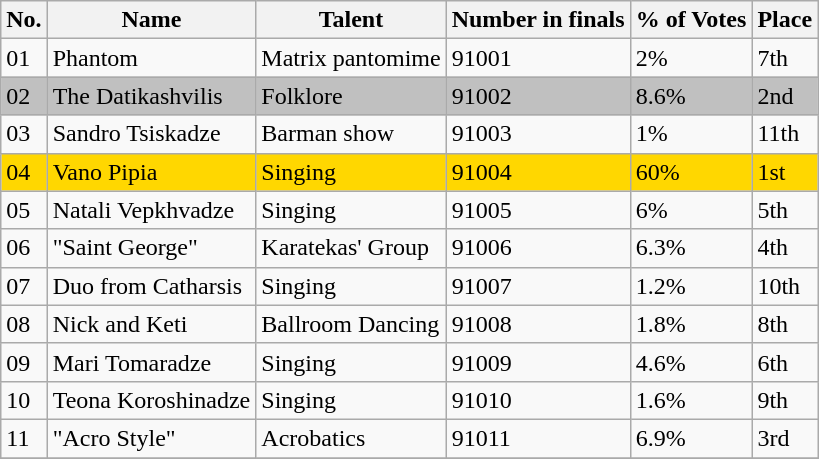<table class="sortable wikitable">
<tr>
<th>No.</th>
<th>Name</th>
<th>Talent</th>
<th>Number in finals</th>
<th>% of Votes</th>
<th>Place</th>
</tr>
<tr>
<td>01</td>
<td>Phantom</td>
<td>Matrix pantomime </td>
<td>91001</td>
<td>2%</td>
<td>7th</td>
</tr>
<tr bgcolor=silver>
<td>02</td>
<td>The Datikashvilis</td>
<td>Folklore </td>
<td>91002</td>
<td>8.6%</td>
<td>2nd</td>
</tr>
<tr>
<td>03</td>
<td>Sandro Tsiskadze</td>
<td>Barman show </td>
<td>91003</td>
<td>1%</td>
<td>11th</td>
</tr>
<tr bgcolor=gold>
<td>04</td>
<td>Vano Pipia</td>
<td>Singing</td>
<td>91004</td>
<td>60%</td>
<td>1st</td>
</tr>
<tr>
<td>05</td>
<td>Natali Vepkhvadze</td>
<td>Singing</td>
<td>91005</td>
<td>6%</td>
<td>5th</td>
</tr>
<tr>
<td>06</td>
<td>"Saint George"</td>
<td>Karatekas' Group </td>
<td>91006</td>
<td>6.3%</td>
<td>4th</td>
</tr>
<tr>
<td>07</td>
<td>Duo from Catharsis</td>
<td>Singing</td>
<td>91007</td>
<td>1.2%</td>
<td>10th</td>
</tr>
<tr>
<td>08</td>
<td>Nick and Keti</td>
<td>Ballroom Dancing</td>
<td>91008</td>
<td>1.8%</td>
<td>8th</td>
</tr>
<tr>
<td>09</td>
<td>Mari Tomaradze</td>
<td>Singing</td>
<td>91009</td>
<td>4.6%</td>
<td>6th</td>
</tr>
<tr>
<td>10</td>
<td>Teona Koroshinadze</td>
<td>Singing</td>
<td>91010</td>
<td>1.6%</td>
<td>9th</td>
</tr>
<tr>
<td>11</td>
<td>"Acro Style"</td>
<td>Acrobatics</td>
<td>91011</td>
<td>6.9%</td>
<td>3rd</td>
</tr>
<tr>
</tr>
</table>
